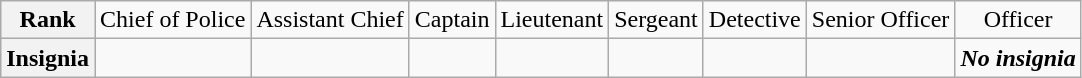<table class="wikitable">
<tr style="text-align:center;">
<th>Rank</th>
<td>Chief of Police</td>
<td>Assistant Chief</td>
<td>Captain</td>
<td>Lieutenant</td>
<td>Sergeant</td>
<td>Detective</td>
<td>Senior Officer</td>
<td>Officer</td>
</tr>
<tr style="text-align:center;">
<th>Insignia</th>
<td></td>
<td></td>
<td></td>
<td></td>
<td></td>
<td></td>
<td></td>
<td><strong><em>No insignia</em></strong></td>
</tr>
</table>
